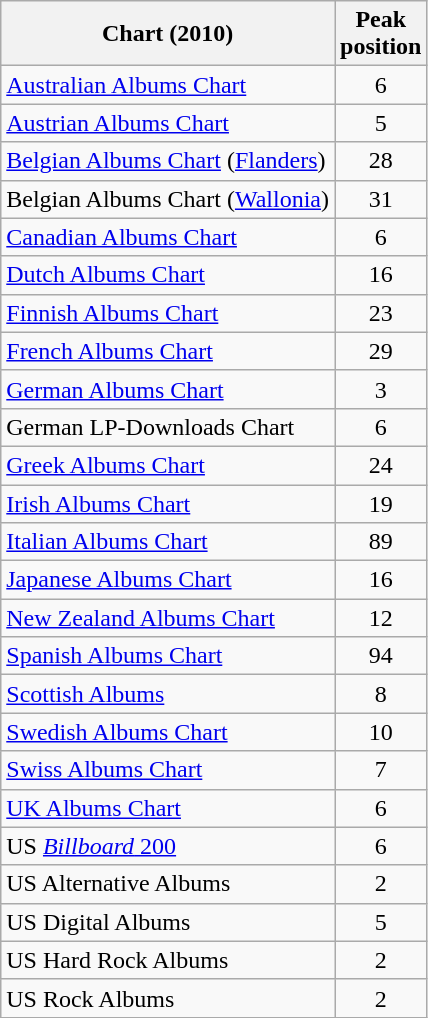<table class="wikitable sortable">
<tr>
<th>Chart (2010)</th>
<th>Peak<br>position</th>
</tr>
<tr>
<td><a href='#'>Australian Albums Chart</a></td>
<td style="text-align:center;">6</td>
</tr>
<tr>
<td><a href='#'>Austrian Albums Chart</a></td>
<td style="text-align:center;">5</td>
</tr>
<tr>
<td><a href='#'>Belgian Albums Chart</a> (<a href='#'>Flanders</a>)</td>
<td align="center">28</td>
</tr>
<tr>
<td>Belgian Albums Chart (<a href='#'>Wallonia</a>)</td>
<td align="center">31</td>
</tr>
<tr>
<td><a href='#'>Canadian Albums Chart</a></td>
<td style="text-align:center;">6</td>
</tr>
<tr>
<td><a href='#'>Dutch Albums Chart</a></td>
<td style="text-align:center;">16</td>
</tr>
<tr>
<td><a href='#'>Finnish Albums Chart</a></td>
<td style="text-align:center;">23</td>
</tr>
<tr>
<td><a href='#'>French Albums Chart</a></td>
<td style="text-align:center;">29</td>
</tr>
<tr>
<td><a href='#'>German Albums Chart</a></td>
<td style="text-align:center;">3</td>
</tr>
<tr>
<td>German LP-Downloads Chart</td>
<td style="text-align:center;">6</td>
</tr>
<tr>
<td><a href='#'>Greek Albums Chart</a></td>
<td style="text-align:center;">24</td>
</tr>
<tr>
<td><a href='#'>Irish Albums Chart</a></td>
<td style="text-align:center;">19</td>
</tr>
<tr>
<td><a href='#'>Italian Albums Chart</a></td>
<td style="text-align:center;">89</td>
</tr>
<tr>
<td><a href='#'>Japanese Albums Chart</a></td>
<td style="text-align:center;">16</td>
</tr>
<tr>
<td><a href='#'>New Zealand Albums Chart</a></td>
<td style="text-align:center;">12</td>
</tr>
<tr>
<td><a href='#'>Spanish Albums Chart</a></td>
<td style="text-align:center;">94</td>
</tr>
<tr>
<td><a href='#'>Scottish Albums</a></td>
<td align="center">8</td>
</tr>
<tr>
<td><a href='#'>Swedish Albums Chart</a></td>
<td style="text-align:center;">10</td>
</tr>
<tr>
<td><a href='#'>Swiss Albums Chart</a></td>
<td style="text-align:center;">7</td>
</tr>
<tr>
<td><a href='#'>UK Albums Chart</a></td>
<td style="text-align:center;">6</td>
</tr>
<tr>
<td>US <a href='#'><em>Billboard</em> 200</a></td>
<td style="text-align:center;">6</td>
</tr>
<tr>
<td>US Alternative Albums</td>
<td style="text-align:center;">2</td>
</tr>
<tr>
<td>US Digital Albums</td>
<td style="text-align:center;">5</td>
</tr>
<tr>
<td>US Hard Rock Albums</td>
<td style="text-align:center;">2</td>
</tr>
<tr>
<td>US Rock Albums</td>
<td style="text-align:center;">2</td>
</tr>
</table>
